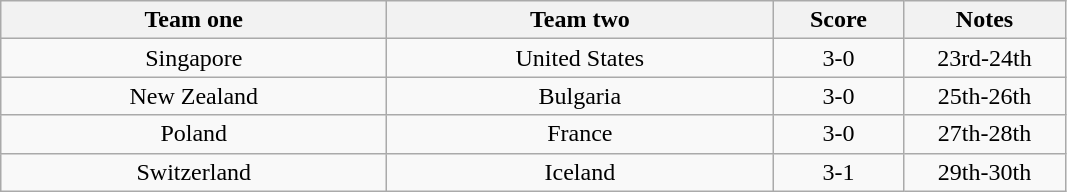<table class="wikitable" style="text-align: center">
<tr>
<th width=250>Team one</th>
<th width=250>Team two</th>
<th width=80>Score</th>
<th width=100>Notes</th>
</tr>
<tr>
<td> Singapore</td>
<td> United States</td>
<td>3-0</td>
<td>23rd-24th</td>
</tr>
<tr>
<td> New Zealand</td>
<td> Bulgaria</td>
<td>3-0</td>
<td>25th-26th</td>
</tr>
<tr>
<td> Poland</td>
<td> France</td>
<td>3-0</td>
<td>27th-28th</td>
</tr>
<tr>
<td> Switzerland</td>
<td> Iceland</td>
<td>3-1</td>
<td>29th-30th</td>
</tr>
</table>
